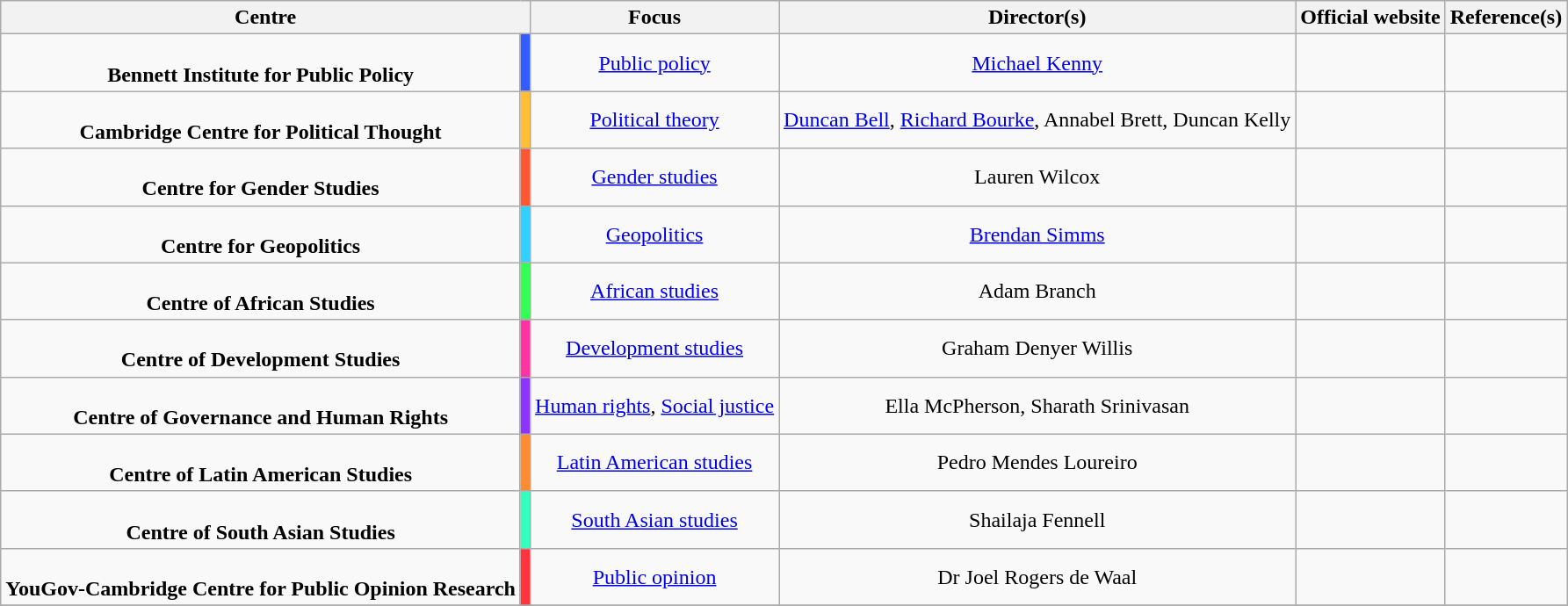<table class="wikitable" style="text-align:center">
<tr>
<th colspan=2>Centre</th>
<th>Focus</th>
<th>Director(s)</th>
<th>Official website</th>
<th>Reference(s)</th>
</tr>
<tr>
<td><br><strong>Bennett Institute for Public Policy</strong></td>
<td style="background:#335BFF;"></td>
<td><a href='#'>Public policy</a></td>
<td><a href='#'>Michael Kenny</a></td>
<td></td>
<td></td>
</tr>
<tr>
<td><br><strong>Cambridge Centre for Political Thought</strong></td>
<td style="background:#FFBE33;"></td>
<td><a href='#'>Political theory</a></td>
<td><a href='#'>Duncan Bell</a>, <a href='#'>Richard Bourke</a>, Annabel Brett, Duncan Kelly</td>
<td></td>
<td></td>
</tr>
<tr>
<td><br><strong>Centre for Gender Studies</strong></td>
<td style="background:#FF5733;"></td>
<td><a href='#'>Gender studies</a></td>
<td>Lauren Wilcox</td>
<td></td>
<td></td>
</tr>
<tr>
<td><br><strong>Centre for Geopolitics</strong></td>
<td style="background:#33CFFF;"></td>
<td><a href='#'>Geopolitics</a></td>
<td><a href='#'>Brendan Simms</a></td>
<td></td>
<td></td>
</tr>
<tr>
<td><br><strong> Centre of African Studies</strong></td>
<td style="background:#33FF57;"></td>
<td><a href='#'>African studies</a></td>
<td>Adam Branch</td>
<td></td>
<td></td>
</tr>
<tr>
<td><br><strong> Centre of Development Studies</strong></td>
<td style="background:#FF33A1;"></td>
<td><a href='#'>Development studies</a></td>
<td>Graham Denyer Willis</td>
<td></td>
<td></td>
</tr>
<tr>
<td><br><strong> Centre of Governance and Human Rights</strong></td>
<td style="background:#8B33FF;"></td>
<td><a href='#'>Human rights</a>, <a href='#'>Social justice</a></td>
<td>Ella McPherson, Sharath Srinivasan</td>
<td></td>
<td></td>
</tr>
<tr>
<td><br><strong> Centre of Latin American Studies</strong></td>
<td style="background:#FF8B33;"></td>
<td><a href='#'>Latin American studies</a></td>
<td>Pedro Mendes Loureiro</td>
<td></td>
<td></td>
</tr>
<tr>
<td><br><strong> Centre of South Asian Studies</strong></td>
<td style="background:#33FFBE;"></td>
<td><a href='#'>South Asian studies</a></td>
<td>Shailaja Fennell</td>
<td></td>
<td></td>
</tr>
<tr>
<td><br><strong>YouGov-Cambridge Centre for Public Opinion Research</strong></td>
<td style="background:#FF333C;"></td>
<td><a href='#'>Public opinion</a></td>
<td>Dr Joel Rogers de Waal</td>
<td></td>
<td></td>
</tr>
<tr>
</tr>
</table>
